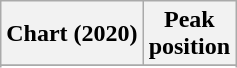<table class="wikitable sortable plainrowheaders" style="text-align:center">
<tr>
<th scope="col">Chart (2020)</th>
<th scope="col">Peak<br>position</th>
</tr>
<tr>
</tr>
<tr>
</tr>
<tr>
</tr>
<tr>
</tr>
</table>
